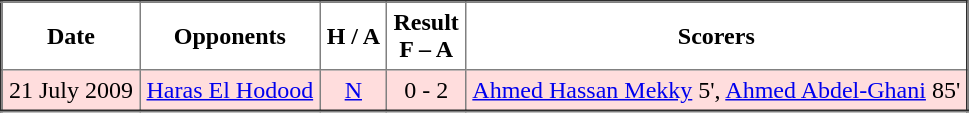<table border="2" cellpadding="4" style="border-collapse:collapse; text-align:center;">
<tr>
<th>Date</th>
<th>Opponents</th>
<th>H / A</th>
<th>Result<br>F – A</th>
<th>Scorers</th>
</tr>
<tr bgcolor="#ffdddd">
<td>21 July 2009</td>
<td><a href='#'>Haras El Hodood</a></td>
<td><a href='#'>N</a></td>
<td>0 - 2</td>
<td><a href='#'>Ahmed Hassan Mekky</a> 5', <a href='#'>Ahmed Abdel-Ghani</a> 85'</td>
</tr>
</table>
